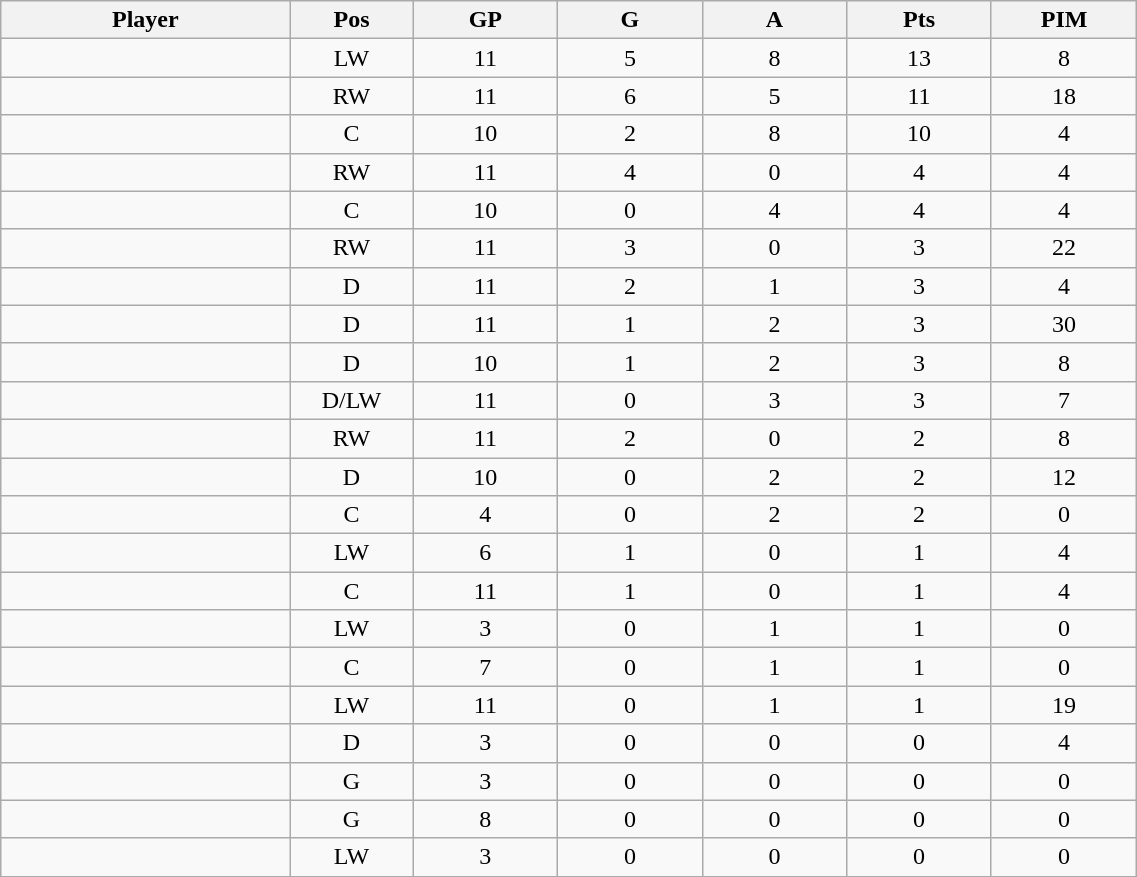<table class="wikitable sortable" width="60%">
<tr ALIGN="center">
<th bgcolor="#DDDDFF" width="10%">Player</th>
<th bgcolor="#DDDDFF" width="3%" title="Position">Pos</th>
<th bgcolor="#DDDDFF" width="5%" title="Games played">GP</th>
<th bgcolor="#DDDDFF" width="5%" title="Goals">G</th>
<th bgcolor="#DDDDFF" width="5%" title="Assists">A</th>
<th bgcolor="#DDDDFF" width="5%" title="Points">Pts</th>
<th bgcolor="#DDDDFF" width="5%" title="Penalties in Minutes">PIM</th>
</tr>
<tr align="center">
<td align="right"></td>
<td>LW</td>
<td>11</td>
<td>5</td>
<td>8</td>
<td>13</td>
<td>8</td>
</tr>
<tr align="center">
<td align="right"></td>
<td>RW</td>
<td>11</td>
<td>6</td>
<td>5</td>
<td>11</td>
<td>18</td>
</tr>
<tr align="center">
<td align="right"></td>
<td>C</td>
<td>10</td>
<td>2</td>
<td>8</td>
<td>10</td>
<td>4</td>
</tr>
<tr align="center">
<td align="right"></td>
<td>RW</td>
<td>11</td>
<td>4</td>
<td>0</td>
<td>4</td>
<td>4</td>
</tr>
<tr align="center">
<td align="right"></td>
<td>C</td>
<td>10</td>
<td>0</td>
<td>4</td>
<td>4</td>
<td>4</td>
</tr>
<tr align="center">
<td align="right"></td>
<td>RW</td>
<td>11</td>
<td>3</td>
<td>0</td>
<td>3</td>
<td>22</td>
</tr>
<tr align="center">
<td align="right"></td>
<td>D</td>
<td>11</td>
<td>2</td>
<td>1</td>
<td>3</td>
<td>4</td>
</tr>
<tr align="center">
<td align="right"></td>
<td>D</td>
<td>11</td>
<td>1</td>
<td>2</td>
<td>3</td>
<td>30</td>
</tr>
<tr align="center">
<td align="right"></td>
<td>D</td>
<td>10</td>
<td>1</td>
<td>2</td>
<td>3</td>
<td>8</td>
</tr>
<tr align="center">
<td align="right"></td>
<td>D/LW</td>
<td>11</td>
<td>0</td>
<td>3</td>
<td>3</td>
<td>7</td>
</tr>
<tr align="center">
<td align="right"></td>
<td>RW</td>
<td>11</td>
<td>2</td>
<td>0</td>
<td>2</td>
<td>8</td>
</tr>
<tr align="center">
<td align="right"></td>
<td>D</td>
<td>10</td>
<td>0</td>
<td>2</td>
<td>2</td>
<td>12</td>
</tr>
<tr align="center">
<td align="right"></td>
<td>C</td>
<td>4</td>
<td>0</td>
<td>2</td>
<td>2</td>
<td>0</td>
</tr>
<tr align="center">
<td align="right"></td>
<td>LW</td>
<td>6</td>
<td>1</td>
<td>0</td>
<td>1</td>
<td>4</td>
</tr>
<tr align="center">
<td align="right"></td>
<td>C</td>
<td>11</td>
<td>1</td>
<td>0</td>
<td>1</td>
<td>4</td>
</tr>
<tr align="center">
<td align="right"></td>
<td>LW</td>
<td>3</td>
<td>0</td>
<td>1</td>
<td>1</td>
<td>0</td>
</tr>
<tr align="center">
<td align="right"></td>
<td>C</td>
<td>7</td>
<td>0</td>
<td>1</td>
<td>1</td>
<td>0</td>
</tr>
<tr align="center">
<td align="right"></td>
<td>LW</td>
<td>11</td>
<td>0</td>
<td>1</td>
<td>1</td>
<td>19</td>
</tr>
<tr align="center">
<td align="right"></td>
<td>D</td>
<td>3</td>
<td>0</td>
<td>0</td>
<td>0</td>
<td>4</td>
</tr>
<tr align="center">
<td align="right"></td>
<td>G</td>
<td>3</td>
<td>0</td>
<td>0</td>
<td>0</td>
<td>0</td>
</tr>
<tr align="center">
<td align="right"></td>
<td>G</td>
<td>8</td>
<td>0</td>
<td>0</td>
<td>0</td>
<td>0</td>
</tr>
<tr align="center">
<td align="right"></td>
<td>LW</td>
<td>3</td>
<td>0</td>
<td>0</td>
<td>0</td>
<td>0</td>
</tr>
</table>
